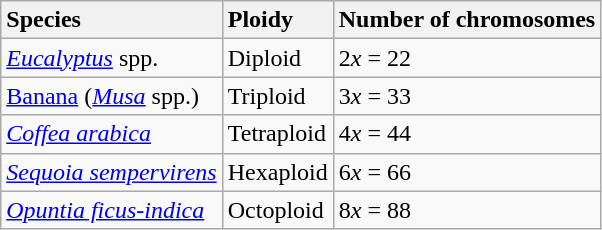<table class="wikitable">
<tr>
<th style="text-align:left">Species</th>
<th style="text-align:left">Ploidy</th>
<th style="text-align:left">Number of chromosomes</th>
</tr>
<tr>
<td><em><a href='#'>Eucalyptus</a></em> spp.</td>
<td>Diploid</td>
<td>2<em>x</em> = 22</td>
</tr>
<tr>
<td><a href='#'>Banana</a> (<em><a href='#'>Musa</a></em> spp.)</td>
<td>Triploid</td>
<td>3<em>x</em> = 33</td>
</tr>
<tr>
<td><em><a href='#'>Coffea arabica</a></em></td>
<td>Tetraploid</td>
<td>4<em>x</em> = 44</td>
</tr>
<tr>
<td><em><a href='#'>Sequoia sempervirens</a></em></td>
<td>Hexaploid</td>
<td>6<em>x</em> = 66</td>
</tr>
<tr>
<td><em><a href='#'>Opuntia ficus-indica</a></em></td>
<td>Octoploid</td>
<td>8<em>x</em> = 88</td>
</tr>
</table>
